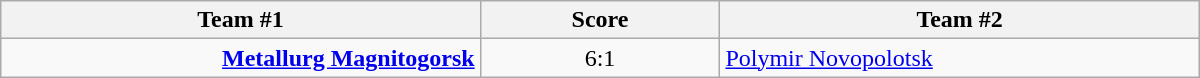<table class="wikitable" style="text-align: center;">
<tr>
<th width=22%>Team #1</th>
<th width=11%>Score</th>
<th width=22%>Team #2</th>
</tr>
<tr>
<td style="text-align: right;"><strong><a href='#'>Metallurg Magnitogorsk</a></strong> </td>
<td>6:1</td>
<td style="text-align: left;"> <a href='#'>Polymir Novopolotsk</a></td>
</tr>
</table>
